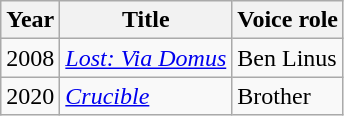<table class="wikitable sortable">
<tr>
<th>Year</th>
<th>Title</th>
<th>Voice role</th>
</tr>
<tr>
<td>2008</td>
<td><em><a href='#'>Lost: Via Domus</a></em></td>
<td>Ben Linus</td>
</tr>
<tr>
<td>2020</td>
<td><em><a href='#'>Crucible</a></em></td>
<td>Brother</td>
</tr>
</table>
